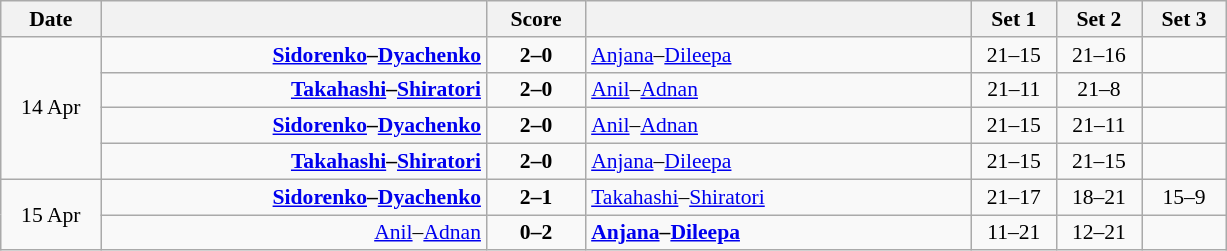<table class="wikitable" style="text-align: center; font-size:90% ">
<tr>
<th width="60">Date</th>
<th align="right" width="250"></th>
<th width="60">Score</th>
<th align="left" width="250"></th>
<th width="50">Set 1</th>
<th width="50">Set 2</th>
<th width="50">Set 3</th>
</tr>
<tr>
<td rowspan=4>14 Apr</td>
<td align=right><strong><a href='#'>Sidorenko</a>–<a href='#'>Dyachenko</a> </strong></td>
<td align=center><strong>2–0</strong></td>
<td align=left> <a href='#'>Anjana</a>–<a href='#'>Dileepa</a></td>
<td>21–15</td>
<td>21–16</td>
<td></td>
</tr>
<tr>
<td align=right><strong><a href='#'>Takahashi</a>–<a href='#'>Shiratori</a> </strong></td>
<td align=center><strong>2–0</strong></td>
<td align=left> <a href='#'>Anil</a>–<a href='#'>Adnan</a></td>
<td>21–11</td>
<td>21–8</td>
<td></td>
</tr>
<tr>
<td align=right><strong><a href='#'>Sidorenko</a>–<a href='#'>Dyachenko</a> </strong></td>
<td align=center><strong>2–0</strong></td>
<td align=left> <a href='#'>Anil</a>–<a href='#'>Adnan</a></td>
<td>21–15</td>
<td>21–11</td>
<td></td>
</tr>
<tr>
<td align=right><strong><a href='#'>Takahashi</a>–<a href='#'>Shiratori</a> </strong></td>
<td align=center><strong>2–0</strong></td>
<td align=left> <a href='#'>Anjana</a>–<a href='#'>Dileepa</a></td>
<td>21–15</td>
<td>21–15</td>
<td></td>
</tr>
<tr>
<td rowspan=2>15 Apr</td>
<td align=right><strong><a href='#'>Sidorenko</a>–<a href='#'>Dyachenko</a> </strong></td>
<td align=center><strong>2–1</strong></td>
<td align=left> <a href='#'>Takahashi</a>–<a href='#'>Shiratori</a></td>
<td>21–17</td>
<td>18–21</td>
<td>15–9</td>
</tr>
<tr>
<td align=right><a href='#'>Anil</a>–<a href='#'>Adnan</a> </td>
<td align=center><strong>0–2</strong></td>
<td align=left><strong> <a href='#'>Anjana</a>–<a href='#'>Dileepa</a></strong></td>
<td>11–21</td>
<td>12–21</td>
<td></td>
</tr>
</table>
